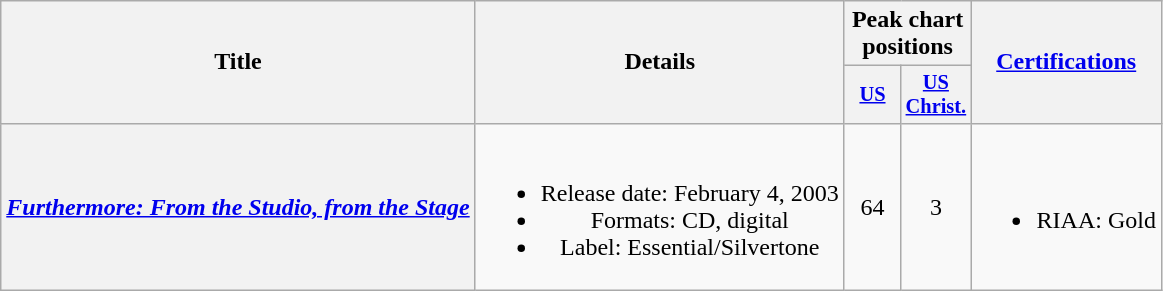<table class="wikitable plainrowheaders" style="text-align:center;">
<tr>
<th scope="col" rowspan="2">Title</th>
<th scope="col" rowspan="2">Details</th>
<th scope="col" colspan="2">Peak chart positions</th>
<th scope="col" rowspan="2"><a href='#'>Certifications</a></th>
</tr>
<tr>
<th scope="col" style="width:2.3em;font-size:85%;"><a href='#'>US</a><br></th>
<th scope="col" style="width:2.3em;font-size:85%;"><a href='#'>US<br>Christ.</a><br></th>
</tr>
<tr>
<th scope="row"><em><a href='#'>Furthermore: From the Studio, from the Stage</a></em></th>
<td><br><ul><li>Release date: February 4, 2003</li><li>Formats: CD, digital</li><li>Label: Essential/Silvertone</li></ul></td>
<td>64</td>
<td>3</td>
<td><br><ul><li>RIAA: Gold</li></ul></td>
</tr>
</table>
